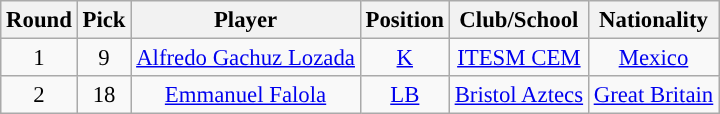<table class="wikitable" style="font-size: 95%;">
<tr>
<th scope="col">Round</th>
<th scope="col">Pick</th>
<th scope="col">Player</th>
<th scope="col">Position</th>
<th scope="col">Club/School</th>
<th scope="col">Nationality</th>
</tr>
<tr align="center">
<td align=center>1</td>
<td>9</td>
<td><a href='#'>Alfredo Gachuz Lozada</a></td>
<td><a href='#'>K</a></td>
<td><a href='#'>ITESM CEM</a></td>
<td> <a href='#'>Mexico</a></td>
</tr>
<tr align="center">
<td align=center>2</td>
<td>18</td>
<td><a href='#'>Emmanuel Falola</a></td>
<td><a href='#'>LB</a></td>
<td><a href='#'>Bristol Aztecs</a></td>
<td> <a href='#'>Great Britain</a></td>
</tr>
</table>
